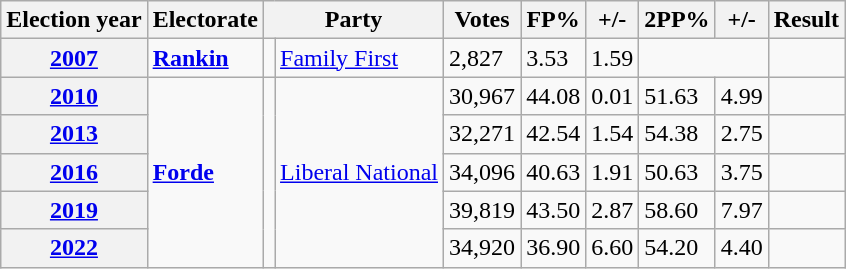<table class=wikitable>
<tr>
<th>Election year</th>
<th>Electorate</th>
<th colspan ="2">Party</th>
<th>Votes</th>
<th>FP%</th>
<th>+/-</th>
<th>2PP%</th>
<th>+/-</th>
<th>Result</th>
</tr>
<tr>
<th><a href='#'>2007</a></th>
<td><a href='#'><strong>Rankin</strong></a></td>
<td></td>
<td><a href='#'>Family First</a></td>
<td>2,827</td>
<td>3.53</td>
<td> 1.59</td>
<td colspan = "2"></td>
<td></td>
</tr>
<tr>
<th><a href='#'>2010</a></th>
<td rowspan ="6"><a href='#'><strong>Forde</strong></a></td>
<td rowspan ="6" ></td>
<td rowspan ="6"><a href='#'>Liberal National</a></td>
<td>30,967</td>
<td>44.08</td>
<td> 0.01</td>
<td>51.63</td>
<td> 4.99</td>
<td></td>
</tr>
<tr>
<th><a href='#'>2013</a></th>
<td>32,271</td>
<td>42.54</td>
<td> 1.54</td>
<td>54.38</td>
<td> 2.75</td>
<td></td>
</tr>
<tr>
<th><a href='#'>2016</a></th>
<td>34,096</td>
<td>40.63</td>
<td> 1.91</td>
<td>50.63</td>
<td> 3.75</td>
<td></td>
</tr>
<tr>
<th><a href='#'>2019</a></th>
<td>39,819</td>
<td>43.50</td>
<td> 2.87</td>
<td>58.60</td>
<td> 7.97</td>
<td></td>
</tr>
<tr>
<th><a href='#'>2022</a></th>
<td>34,920</td>
<td>36.90</td>
<td> 6.60</td>
<td>54.20</td>
<td> 4.40</td>
<td></td>
</tr>
</table>
